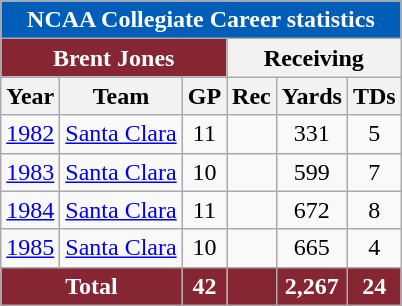<table class="wikitable" style="text-align:center;">
<tr>
<td ! colspan="14" style="background-color:#005eb8; color:#ffffff; color:white;"><div><strong>NCAA Collegiate Career statistics</strong></div></td>
</tr>
<tr>
<th colspan="3" style="text-align: center; font-weight:bold; background-color:#862633; color:#ffffff;">Brent Jones</th>
<th colspan="3">Receiving</th>
</tr>
<tr>
<th>Year</th>
<th>Team</th>
<th>GP</th>
<th>Rec</th>
<th>Yards</th>
<th>TDs</th>
</tr>
<tr>
<td><a href='#'>1982</a></td>
<td><a href='#'>Santa Clara</a></td>
<td>11</td>
<td></td>
<td>331</td>
<td>5</td>
</tr>
<tr>
<td><a href='#'>1983</a></td>
<td><a href='#'>Santa Clara</a></td>
<td>10</td>
<td></td>
<td>599</td>
<td>7</td>
</tr>
<tr>
<td><a href='#'>1984</a></td>
<td><a href='#'>Santa Clara</a></td>
<td>11</td>
<td></td>
<td>672</td>
<td>8</td>
</tr>
<tr>
<td><a href='#'>1985</a></td>
<td><a href='#'>Santa Clara</a></td>
<td>10</td>
<td></td>
<td>665</td>
<td>4</td>
</tr>
<tr style="background:#862633; font-weight:bold; color:white;">
<td colspan="2">Total</td>
<td>42</td>
<td></td>
<td>2,267</td>
<td>24</td>
</tr>
</table>
